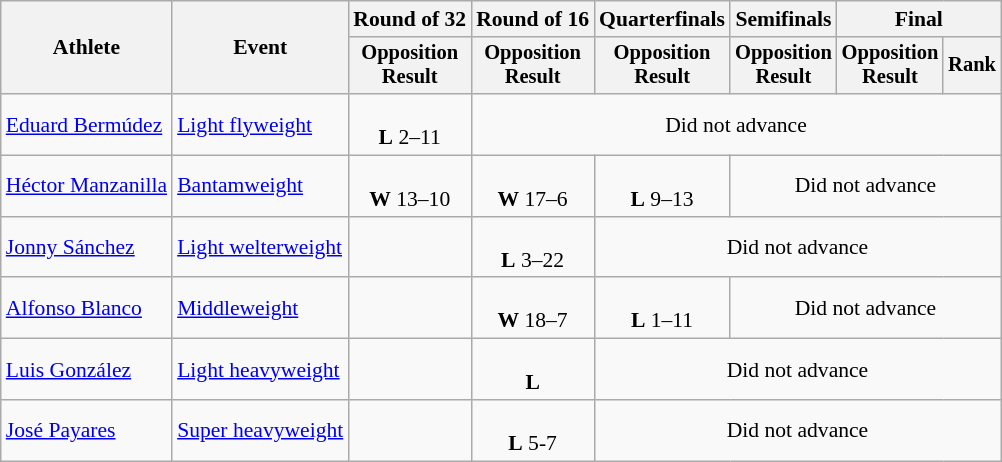<table class="wikitable" style="font-size:90%">
<tr>
<th rowspan="2">Athlete</th>
<th rowspan="2">Event</th>
<th>Round of 32</th>
<th>Round of 16</th>
<th>Quarterfinals</th>
<th>Semifinals</th>
<th colspan=2>Final</th>
</tr>
<tr style="font-size:95%">
<th>Opposition<br>Result</th>
<th>Opposition<br>Result</th>
<th>Opposition<br>Result</th>
<th>Opposition<br>Result</th>
<th>Opposition<br>Result</th>
<th>Rank</th>
</tr>
<tr align=center>
<td align=left><a href='#'>Eduard Bermúdez</a></td>
<td align=left><a href='#'>Light flyweight</a></td>
<td><br><strong>L</strong> 2–11</td>
<td colspan=5>Did not advance</td>
</tr>
<tr align=center>
<td align=left><a href='#'>Héctor Manzanilla</a></td>
<td align=left><a href='#'>Bantamweight</a></td>
<td><br><strong>W</strong> 13–10</td>
<td><br><strong>W</strong> 17–6</td>
<td><br><strong>L</strong> 9–13</td>
<td colspan=3>Did not advance</td>
</tr>
<tr align=center>
<td align=left><a href='#'>Jonny Sánchez</a></td>
<td align=left><a href='#'>Light welterweight</a></td>
<td></td>
<td><br><strong>L</strong> 3–22</td>
<td colspan=4>Did not advance</td>
</tr>
<tr align=center>
<td align=left><a href='#'>Alfonso Blanco</a></td>
<td align=left><a href='#'>Middleweight</a></td>
<td></td>
<td><br><strong>W</strong> 18–7</td>
<td><br><strong>L</strong> 1–11</td>
<td colspan=3>Did not advance</td>
</tr>
<tr align=center>
<td align=left><a href='#'>Luis González</a></td>
<td align=left><a href='#'>Light heavyweight</a></td>
<td></td>
<td><br><strong> L</strong> </td>
<td colspan=4>Did not advance</td>
</tr>
<tr align=center>
<td align=left><a href='#'>José Payares</a></td>
<td align=left><a href='#'>Super heavyweight</a></td>
<td></td>
<td><br><strong>L</strong> 5-7</td>
<td colspan=4>Did not advance</td>
</tr>
</table>
